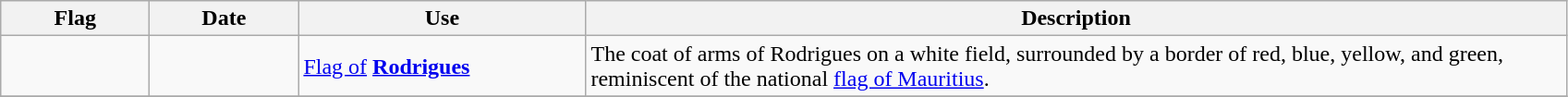<table class="wikitable">
<tr>
<th style="width:100px;">Flag</th>
<th style="width:100px;">Date</th>
<th style="width:200px;">Use</th>
<th style="width:700px;">Description</th>
</tr>
<tr>
<td></td>
<td></td>
<td><a href='#'>Flag of</a> <strong><a href='#'>Rodrigues</a></strong></td>
<td>The coat of arms of Rodrigues on a white field, surrounded by a border of red, blue, yellow, and green, reminiscent of the national <a href='#'>flag of Mauritius</a>.</td>
</tr>
<tr>
</tr>
</table>
